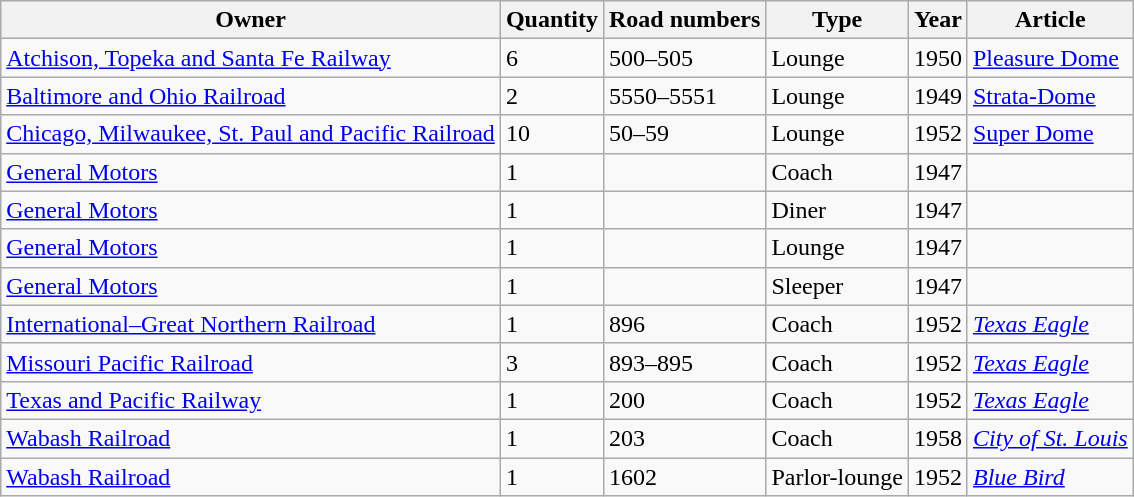<table class="wikitable sortable">
<tr>
<th>Owner</th>
<th>Quantity</th>
<th>Road numbers</th>
<th>Type</th>
<th>Year</th>
<th>Article</th>
</tr>
<tr>
<td><a href='#'>Atchison, Topeka and Santa Fe Railway</a></td>
<td>6</td>
<td>500–505</td>
<td>Lounge</td>
<td>1950</td>
<td><a href='#'>Pleasure Dome</a></td>
</tr>
<tr>
<td><a href='#'>Baltimore and Ohio Railroad</a></td>
<td>2</td>
<td>5550–5551</td>
<td>Lounge</td>
<td>1949</td>
<td><a href='#'>Strata-Dome</a></td>
</tr>
<tr>
<td><a href='#'>Chicago, Milwaukee, St. Paul and Pacific Railroad</a></td>
<td>10</td>
<td>50–59</td>
<td>Lounge</td>
<td>1952</td>
<td><a href='#'>Super Dome</a></td>
</tr>
<tr>
<td><a href='#'>General Motors</a></td>
<td>1</td>
<td></td>
<td>Coach</td>
<td>1947</td>
<td></td>
</tr>
<tr>
<td><a href='#'>General Motors</a></td>
<td>1</td>
<td></td>
<td>Diner</td>
<td>1947</td>
<td></td>
</tr>
<tr>
<td><a href='#'>General Motors</a></td>
<td>1</td>
<td></td>
<td>Lounge</td>
<td>1947</td>
<td></td>
</tr>
<tr>
<td><a href='#'>General Motors</a></td>
<td>1</td>
<td></td>
<td>Sleeper</td>
<td>1947</td>
<td></td>
</tr>
<tr>
<td><a href='#'>International–Great Northern Railroad</a></td>
<td>1</td>
<td>896</td>
<td>Coach</td>
<td>1952</td>
<td><em><a href='#'>Texas Eagle</a></em></td>
</tr>
<tr>
<td><a href='#'>Missouri Pacific Railroad</a></td>
<td>3</td>
<td>893–895</td>
<td>Coach</td>
<td>1952</td>
<td><em><a href='#'>Texas Eagle</a></em></td>
</tr>
<tr>
<td><a href='#'>Texas and Pacific Railway</a></td>
<td>1</td>
<td>200</td>
<td>Coach</td>
<td>1952</td>
<td><em><a href='#'>Texas Eagle</a></em></td>
</tr>
<tr>
<td><a href='#'>Wabash Railroad</a></td>
<td>1</td>
<td>203</td>
<td>Coach</td>
<td>1958</td>
<td><em><a href='#'>City of St. Louis</a></em></td>
</tr>
<tr>
<td><a href='#'>Wabash Railroad</a></td>
<td>1</td>
<td>1602</td>
<td>Parlor-lounge</td>
<td>1952</td>
<td><em><a href='#'>Blue Bird</a></em></td>
</tr>
</table>
